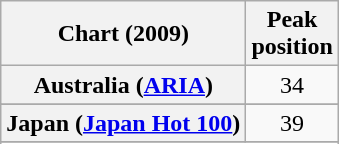<table class="wikitable sortable plainrowheaders">
<tr>
<th scope="col">Chart (2009)</th>
<th scope="col">Peak<br> position</th>
</tr>
<tr>
<th scope="row">Australia (<a href='#'>ARIA</a>)</th>
<td align="center">34</td>
</tr>
<tr>
</tr>
<tr>
<th scope="row">Japan (<a href='#'>Japan Hot 100</a>)</th>
<td align="center">39</td>
</tr>
<tr>
</tr>
<tr>
</tr>
<tr>
</tr>
<tr>
</tr>
</table>
